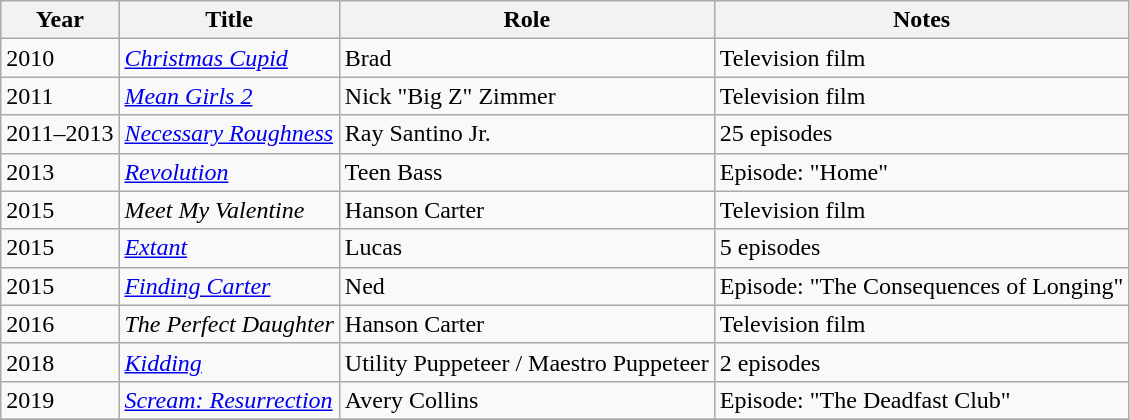<table class="wikitable sortable">
<tr>
<th>Year</th>
<th>Title</th>
<th>Role</th>
<th class="unsortable">Notes</th>
</tr>
<tr>
<td>2010</td>
<td><em><a href='#'>Christmas Cupid</a></em></td>
<td>Brad</td>
<td>Television film</td>
</tr>
<tr>
<td>2011</td>
<td><em><a href='#'>Mean Girls 2</a></em></td>
<td>Nick "Big Z" Zimmer</td>
<td>Television film</td>
</tr>
<tr>
<td>2011–2013</td>
<td><em><a href='#'>Necessary Roughness</a></em></td>
<td>Ray Santino Jr.</td>
<td>25 episodes</td>
</tr>
<tr>
<td>2013</td>
<td><em><a href='#'>Revolution</a></em></td>
<td>Teen Bass</td>
<td>Episode: "Home"</td>
</tr>
<tr>
<td>2015</td>
<td><em>Meet My Valentine</em></td>
<td>Hanson Carter</td>
<td>Television film</td>
</tr>
<tr>
<td>2015</td>
<td><em><a href='#'>Extant</a></em></td>
<td>Lucas</td>
<td>5 episodes</td>
</tr>
<tr>
<td>2015</td>
<td><em><a href='#'>Finding Carter</a></em></td>
<td>Ned</td>
<td>Episode: "The Consequences of Longing"</td>
</tr>
<tr>
<td>2016</td>
<td><em>The Perfect Daughter</em></td>
<td>Hanson Carter</td>
<td>Television film</td>
</tr>
<tr>
<td>2018</td>
<td><em><a href='#'>Kidding</a></em></td>
<td>Utility Puppeteer / Maestro Puppeteer</td>
<td>2 episodes</td>
</tr>
<tr>
<td>2019</td>
<td><em><a href='#'>Scream: Resurrection</a></em></td>
<td>Avery Collins</td>
<td>Episode: "The Deadfast Club"</td>
</tr>
<tr>
</tr>
</table>
